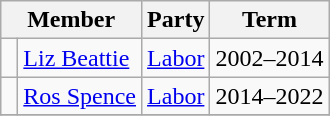<table class="wikitable">
<tr>
<th colspan="2">Member</th>
<th>Party</th>
<th>Term</th>
</tr>
<tr>
<td> </td>
<td><a href='#'>Liz Beattie</a></td>
<td><a href='#'>Labor</a></td>
<td>2002–2014</td>
</tr>
<tr>
<td> </td>
<td><a href='#'>Ros Spence</a></td>
<td><a href='#'>Labor</a></td>
<td>2014–2022</td>
</tr>
<tr>
</tr>
</table>
